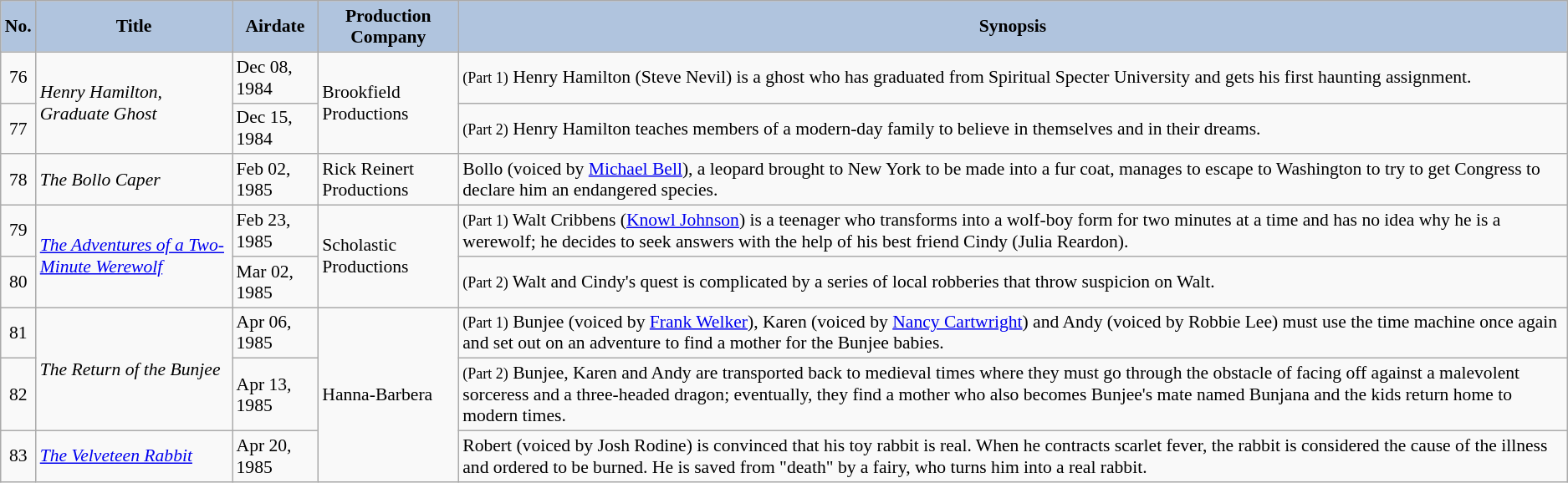<table class="wikitable" style="font-size:90%;">
<tr>
<th style="background:#B0C4DE;">No.</th>
<th style="background:#B0C4DE;">Title</th>
<th style="background:#B0C4DE;">Airdate</th>
<th style="background:#B0C4DE;">Production Company</th>
<th style="background:#B0C4DE;">Synopsis</th>
</tr>
<tr>
<td align="center">76</td>
<td rowspan="2"><em>Henry Hamilton, Graduate Ghost</em></td>
<td>Dec 08, 1984</td>
<td rowspan=2>Brookfield Productions</td>
<td><small>(Part 1)</small> Henry Hamilton (Steve Nevil) is a ghost who has graduated from Spiritual Specter University and gets his first haunting assignment.</td>
</tr>
<tr>
<td align="center">77</td>
<td>Dec 15, 1984</td>
<td><small>(Part 2)</small> Henry Hamilton teaches members of a modern-day family to believe in themselves and in their dreams.</td>
</tr>
<tr>
<td align="center">78</td>
<td><em>The Bollo Caper</em></td>
<td>Feb 02, 1985</td>
<td>Rick Reinert Productions</td>
<td>Bollo (voiced by <a href='#'>Michael Bell</a>), a leopard brought to New York to be made into a fur coat, manages to escape to Washington to try to get Congress to declare him an endangered species.</td>
</tr>
<tr>
<td align="center">79</td>
<td rowspan="2"><em><a href='#'>The Adventures of a Two-Minute Werewolf</a></em></td>
<td>Feb 23, 1985</td>
<td rowspan=2>Scholastic Productions</td>
<td><small>(Part 1)</small> Walt Cribbens (<a href='#'>Knowl Johnson</a>) is a teenager who transforms into a wolf-boy form for two minutes at a time and has no idea why he is a werewolf; he decides to seek answers with the help of his best friend Cindy (Julia Reardon).</td>
</tr>
<tr>
<td align="center">80</td>
<td>Mar 02, 1985</td>
<td><small>(Part 2)</small> Walt and Cindy's quest is complicated by a series of local robberies that throw suspicion on Walt.</td>
</tr>
<tr>
<td align="center">81</td>
<td rowspan="2"><em>The Return of the Bunjee</em></td>
<td>Apr 06, 1985</td>
<td rowspan=3>Hanna-Barbera</td>
<td><small>(Part 1)</small> Bunjee (voiced by <a href='#'>Frank Welker</a>), Karen (voiced by <a href='#'>Nancy Cartwright</a>) and Andy (voiced by Robbie Lee) must use the time machine once again and set out on an adventure to find a mother for the Bunjee babies.</td>
</tr>
<tr>
<td align="center">82</td>
<td>Apr 13, 1985</td>
<td><small>(Part 2)</small> Bunjee, Karen and Andy are transported back to medieval times where they must go through the obstacle of facing off against a malevolent sorceress and a three-headed dragon; eventually, they find a mother who also becomes Bunjee's mate named Bunjana and the kids return home to modern times.</td>
</tr>
<tr>
<td align="center">83</td>
<td><em><a href='#'>The Velveteen Rabbit</a></em></td>
<td>Apr 20, 1985</td>
<td>Robert (voiced by Josh Rodine) is convinced that his toy rabbit is real. When he contracts scarlet fever, the rabbit is considered the cause of the illness and ordered to be burned. He is saved from "death" by a fairy, who turns him into a real rabbit.</td>
</tr>
</table>
